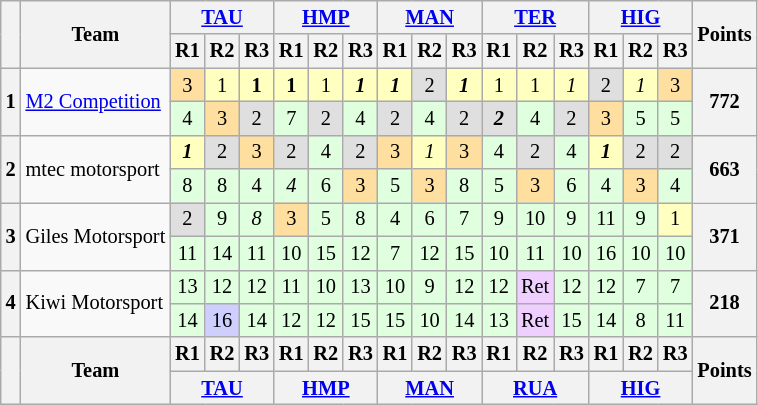<table class="wikitable" style="font-size:85%; text-align: center">
<tr>
<th rowspan="2"></th>
<th rowspan="2">Team</th>
<th colspan="3"><a href='#'>TAU</a></th>
<th colspan="3"><a href='#'>HMP</a></th>
<th colspan="3"><a href='#'>MAN</a></th>
<th colspan="3"><a href='#'>TER</a></th>
<th colspan="3"><a href='#'>HIG</a></th>
<th rowspan="2">Points</th>
</tr>
<tr>
<th>R1</th>
<th>R2</th>
<th>R3</th>
<th>R1</th>
<th>R2</th>
<th>R3</th>
<th>R1</th>
<th>R2</th>
<th>R3</th>
<th>R1</th>
<th>R2</th>
<th>R3</th>
<th>R1</th>
<th>R2</th>
<th>R3</th>
</tr>
<tr>
<th rowspan="2">1</th>
<td rowspan="2" align="left"><a href='#'>M2 Competition</a></td>
<td style="background:#FFDF9F;">3</td>
<td style="background:#FFFFBF;">1</td>
<td style="background:#FFFFBF;"><strong>1</strong></td>
<td style="background:#FFFFBF;"><strong>1</strong></td>
<td style="background:#FFFFBF;">1</td>
<td style="background:#FFFFBF;"><strong><em>1</em></strong></td>
<td style="background:#FFFFBF;"><strong><em>1</em></strong></td>
<td style="background:#DFDFDF;">2</td>
<td style="background:#FFFFBF;"><strong><em>1</em></strong></td>
<td style="background:#FFFFBF;">1</td>
<td style="background:#FFFFBF;">1</td>
<td style="background:#FFFFBF;"><em>1</em></td>
<td style="background:#DFDFDF;">2</td>
<td style="background:#FFFFBF;"><em>1</em></td>
<td style="background:#FFDF9F;">3</td>
<th rowspan="2" style="position:sticky; right: 0;">772</th>
</tr>
<tr>
<td style="background:#DFFFDF;">4</td>
<td style="background:#FFDF9F;">3</td>
<td style="background:#DFDFDF;">2</td>
<td style="background:#DFFFDF;">7</td>
<td style="background:#DFDFDF;">2</td>
<td style="background:#DFFFDF;">4</td>
<td style="background:#DFDFDF;">2</td>
<td style="background:#DFFFDF;">4</td>
<td style="background:#DFDFDF;">2</td>
<td style="background:#DFDFDF;"><strong><em>2</em></strong></td>
<td style="background:#DFFFDF;">4</td>
<td style="background:#DFDFDF;">2</td>
<td style="background:#FFDF9F;">3</td>
<td style="background:#DFFFDF;">5</td>
<td style="background:#DFFFDF;">5</td>
</tr>
<tr>
<th rowspan="2">2</th>
<td rowspan="2" align="left">mtec motorsport</td>
<td style="background:#FFFFBF;"><strong><em>1</em></strong></td>
<td style="background:#DFDFDF;">2</td>
<td style="background:#FFDF9F;">3</td>
<td style="background:#DFDFDF;">2</td>
<td style="background:#DFFFDF;">4</td>
<td style="background:#DFDFDF;">2</td>
<td style="background:#FFDF9F;">3</td>
<td style="background:#FFFFBF;"><em>1</em></td>
<td style="background:#FFDF9F;">3</td>
<td style="background:#DFFFDF;">4</td>
<td style="background:#DFDFDF;">2</td>
<td style="background:#DFFFDF;">4</td>
<td style="background:#FFFFBF;"><strong><em>1</em></strong></td>
<td style="background:#DFDFDF;">2</td>
<td style="background:#DFDFDF;">2</td>
<th rowspan="2" style="position:sticky; right: 0;">663</th>
</tr>
<tr>
<td style="background:#DFFFDF;">8</td>
<td style="background:#DFFFDF;">8</td>
<td style="background:#DFFFDF;">4</td>
<td style="background:#DFFFDF;"><em>4</em></td>
<td style="background:#DFFFDF;">6</td>
<td style="background:#FFDF9F;">3</td>
<td style="background:#DFFFDF;">5</td>
<td style="background:#FFDF9F;">3</td>
<td style="background:#DFFFDF;">8</td>
<td style="background:#DFFFDF;">5</td>
<td style="background:#FFDF9F;">3</td>
<td style="background:#DFFFDF;">6</td>
<td style="background:#DFFFDF;">4</td>
<td style="background:#FFDF9F;">3</td>
<td style="background:#DFFFDF;">4</td>
</tr>
<tr>
<th rowspan="2">3</th>
<td rowspan="2" align="left">Giles Motorsport</td>
<td style="background:#DFDFDF;">2</td>
<td style="background:#DFFFDF;">9</td>
<td style="background:#DFFFDF;"><em>8</em></td>
<td style="background:#FFDF9F;">3</td>
<td style="background:#DFFFDF;">5</td>
<td style="background:#DFFFDF;">8</td>
<td style="background:#DFFFDF;">4</td>
<td style="background:#DFFFDF;">6</td>
<td style="background:#DFFFDF;">7</td>
<td style="background:#DFFFDF;">9</td>
<td style="background:#DFFFDF;">10</td>
<td style="background:#DFFFDF;">9</td>
<td style="background:#DFFFDF;">11</td>
<td style="background:#DFFFDF;">9</td>
<td style="background:#FFFFBF;">1</td>
<th rowspan="2" style="position:sticky; right: 0;">371</th>
</tr>
<tr>
<td style="background:#DFFFDF;">11</td>
<td style="background:#DFFFDF;">14</td>
<td style="background:#DFFFDF;">11</td>
<td style="background:#DFFFDF;">10</td>
<td style="background:#DFFFDF;">15</td>
<td style="background:#DFFFDF;">12</td>
<td style="background:#DFFFDF;">7</td>
<td style="background:#DFFFDF;">12</td>
<td style="background:#DFFFDF;">15</td>
<td style="background:#DFFFDF;">10</td>
<td style="background:#DFFFDF;">11</td>
<td style="background:#DFFFDF;">10</td>
<td style="background:#DFFFDF;">16</td>
<td style="background:#DFFFDF;">10</td>
<td style="background:#DFFFDF;">10</td>
</tr>
<tr>
<th rowspan="2">4</th>
<td rowspan="2" align="left">Kiwi Motorsport</td>
<td style="background:#DFFFDF;">13</td>
<td style="background:#DFFFDF;">12</td>
<td style="background:#DFFFDF;">12</td>
<td style="background:#DFFFDF;">11</td>
<td style="background:#DFFFDF;">10</td>
<td style="background:#DFFFDF;">13</td>
<td style="background:#DFFFDF;">10</td>
<td style="background:#DFFFDF;">9</td>
<td style="background:#DFFFDF;">12</td>
<td style="background:#DFFFDF;">12</td>
<td style="background:#efcfff;">Ret</td>
<td style="background:#DFFFDF;">12</td>
<td style="background:#DFFFDF;">12</td>
<td style="background:#DFFFDF;">7</td>
<td style="background:#DFFFDF;">7</td>
<th rowspan="2" style="position:sticky; right: 0;">218</th>
</tr>
<tr>
<td style="background:#DFFFDF;">14</td>
<td style="background:#CFCFFF;">16</td>
<td style="background:#DFFFDF;">14</td>
<td style="background:#DFFFDF;">12</td>
<td style="background:#DFFFDF;">12</td>
<td style="background:#DFFFDF;">15</td>
<td style="background:#DFFFDF;">15</td>
<td style="background:#DFFFDF;">10</td>
<td style="background:#DFFFDF;">14</td>
<td style="background:#DFFFDF;">13</td>
<td style="background:#efcfff;">Ret</td>
<td style="background:#DFFFDF;">15</td>
<td style="background:#DFFFDF;">14</td>
<td style="background:#DFFFDF;">8</td>
<td style="background:#DFFFDF;">11</td>
</tr>
<tr>
<th rowspan="2"></th>
<th rowspan="2">Team</th>
<th>R1</th>
<th>R2</th>
<th>R3</th>
<th>R1</th>
<th>R2</th>
<th>R3</th>
<th>R1</th>
<th>R2</th>
<th>R3</th>
<th>R1</th>
<th>R2</th>
<th>R3</th>
<th>R1</th>
<th>R2</th>
<th>R3</th>
<th rowspan="2">Points</th>
</tr>
<tr>
<th colspan="3"><a href='#'>TAU</a></th>
<th colspan="3"><a href='#'>HMP</a></th>
<th colspan="3"><a href='#'>MAN</a></th>
<th colspan="3"><a href='#'>RUA</a></th>
<th colspan="3"><a href='#'>HIG</a></th>
</tr>
</table>
